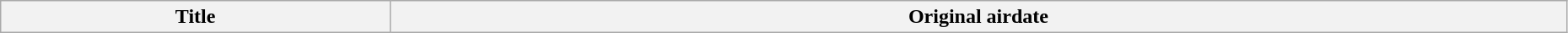<table class="wikitable plainrowheaders" style="width:98%;">
<tr>
<th>Title</th>
<th>Original airdate<br>












</th>
</tr>
</table>
